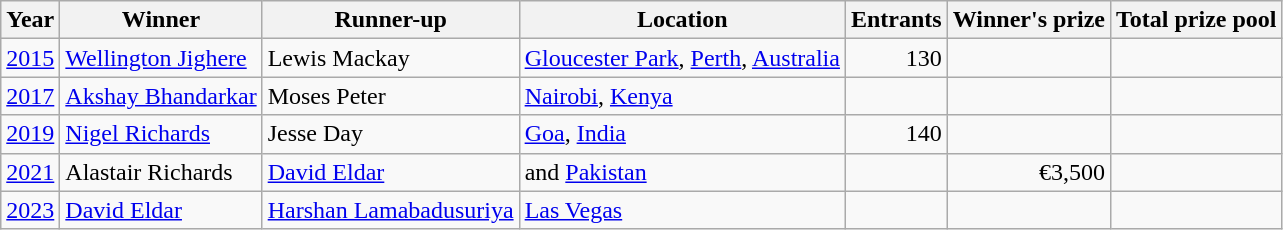<table class="wikitable sortable">
<tr>
<th>Year</th>
<th>Winner</th>
<th>Runner-up</th>
<th>Location</th>
<th>Entrants</th>
<th>Winner's prize</th>
<th>Total prize pool</th>
</tr>
<tr>
<td><a href='#'>2015</a></td>
<td> <a href='#'>Wellington Jighere</a></td>
<td> Lewis Mackay</td>
<td><a href='#'>Gloucester Park</a>, <a href='#'>Perth</a>, <a href='#'>Australia</a></td>
<td align="right">130</td>
<td align="right"></td>
<td align="right"></td>
</tr>
<tr>
<td><a href='#'>2017</a></td>
<td> <a href='#'>Akshay Bhandarkar</a></td>
<td> Moses Peter</td>
<td><a href='#'>Nairobi</a>, <a href='#'>Kenya</a></td>
<td align="right"></td>
<td align="right"></td>
<td align="right"></td>
</tr>
<tr>
<td><a href='#'>2019</a></td>
<td><a href='#'>Nigel Richards</a></td>
<td> Jesse Day</td>
<td><a href='#'>Goa</a>, <a href='#'>India</a></td>
<td align="right">140</td>
<td align="right"></td>
<td align="right"></td>
</tr>
<tr>
<td><a href='#'>2021</a></td>
<td>Alastair Richards</td>
<td> <a href='#'>David Eldar</a></td>
<td> and <a href='#'>Pakistan</a></td>
<td align="right"></td>
<td align="right">€3,500</td>
<td align="right"></td>
</tr>
<tr>
<td><a href='#'>2023</a></td>
<td> <a href='#'>David Eldar</a></td>
<td> <a href='#'>Harshan Lamabadusuriya</a></td>
<td><a href='#'>Las Vegas</a></td>
<td align="right"></td>
<td align="right"></td>
<td align="right"></td>
</tr>
</table>
